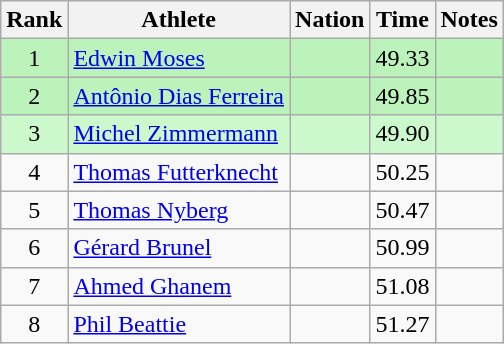<table class="wikitable sortable" style="text-align:center">
<tr>
<th>Rank</th>
<th>Athlete</th>
<th>Nation</th>
<th>Time</th>
<th>Notes</th>
</tr>
<tr style="background:#bbf3bb;">
<td>1</td>
<td align=left><a href='#'>Edwin Moses</a></td>
<td align=left></td>
<td>49.33</td>
<td></td>
</tr>
<tr style="background:#bbf3bb;">
<td>2</td>
<td align=left><a href='#'>Antônio Dias Ferreira</a></td>
<td align=left></td>
<td>49.85</td>
<td></td>
</tr>
<tr style="background:#ccf9cc;">
<td>3</td>
<td align=left><a href='#'>Michel Zimmermann</a></td>
<td align=left></td>
<td>49.90</td>
<td></td>
</tr>
<tr>
<td>4</td>
<td align=left><a href='#'>Thomas Futterknecht</a></td>
<td align=left></td>
<td>50.25</td>
<td></td>
</tr>
<tr>
<td>5</td>
<td align=left><a href='#'>Thomas Nyberg</a></td>
<td align=left></td>
<td>50.47</td>
<td></td>
</tr>
<tr>
<td>6</td>
<td align=left><a href='#'>Gérard Brunel</a></td>
<td align=left></td>
<td>50.99</td>
<td></td>
</tr>
<tr>
<td>7</td>
<td align=left><a href='#'>Ahmed Ghanem</a></td>
<td align=left></td>
<td>51.08</td>
<td></td>
</tr>
<tr>
<td>8</td>
<td align=left><a href='#'>Phil Beattie</a></td>
<td align=left></td>
<td>51.27</td>
<td></td>
</tr>
</table>
